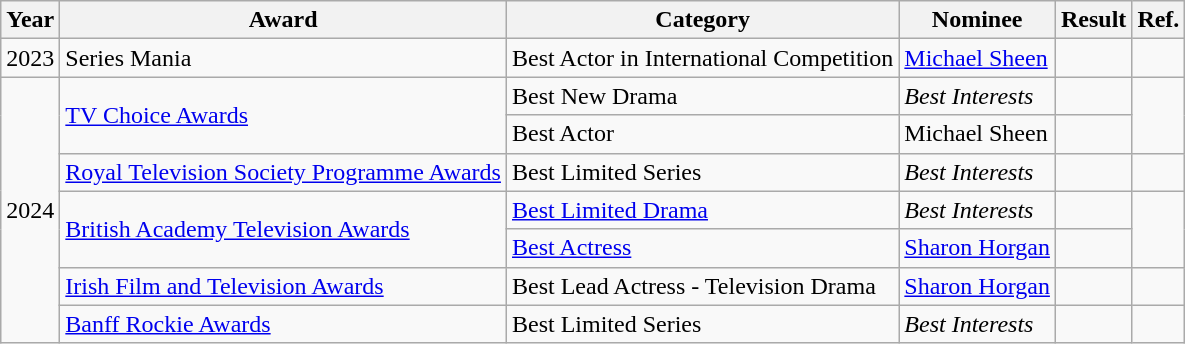<table class="wikitable">
<tr>
<th>Year</th>
<th>Award</th>
<th>Category</th>
<th>Nominee</th>
<th>Result</th>
<th>Ref.</th>
</tr>
<tr>
<td>2023</td>
<td>Series Mania</td>
<td>Best Actor in International Competition</td>
<td><a href='#'>Michael Sheen</a></td>
<td></td>
<td></td>
</tr>
<tr>
<td rowspan="7">2024</td>
<td rowspan="2"><a href='#'>TV Choice Awards</a></td>
<td>Best New Drama</td>
<td><em>Best Interests</em></td>
<td></td>
<td rowspan="2"></td>
</tr>
<tr>
<td>Best Actor</td>
<td>Michael Sheen</td>
<td></td>
</tr>
<tr>
<td><a href='#'>Royal Television Society Programme Awards</a></td>
<td>Best Limited Series</td>
<td><em>Best Interests</em></td>
<td></td>
<td></td>
</tr>
<tr>
<td rowspan="2"><a href='#'>British Academy Television Awards</a></td>
<td><a href='#'>Best Limited Drama</a></td>
<td><em>Best Interests</em></td>
<td></td>
<td rowspan="2"></td>
</tr>
<tr>
<td><a href='#'>Best Actress</a></td>
<td><a href='#'>Sharon Horgan</a></td>
<td></td>
</tr>
<tr>
<td><a href='#'>Irish Film and Television Awards</a></td>
<td>Best Lead Actress - Television Drama</td>
<td><a href='#'>Sharon Horgan</a></td>
<td></td>
<td></td>
</tr>
<tr>
<td><a href='#'>Banff Rockie Awards</a></td>
<td>Best Limited Series</td>
<td><em>Best Interests</em></td>
<td></td>
<td></td>
</tr>
</table>
